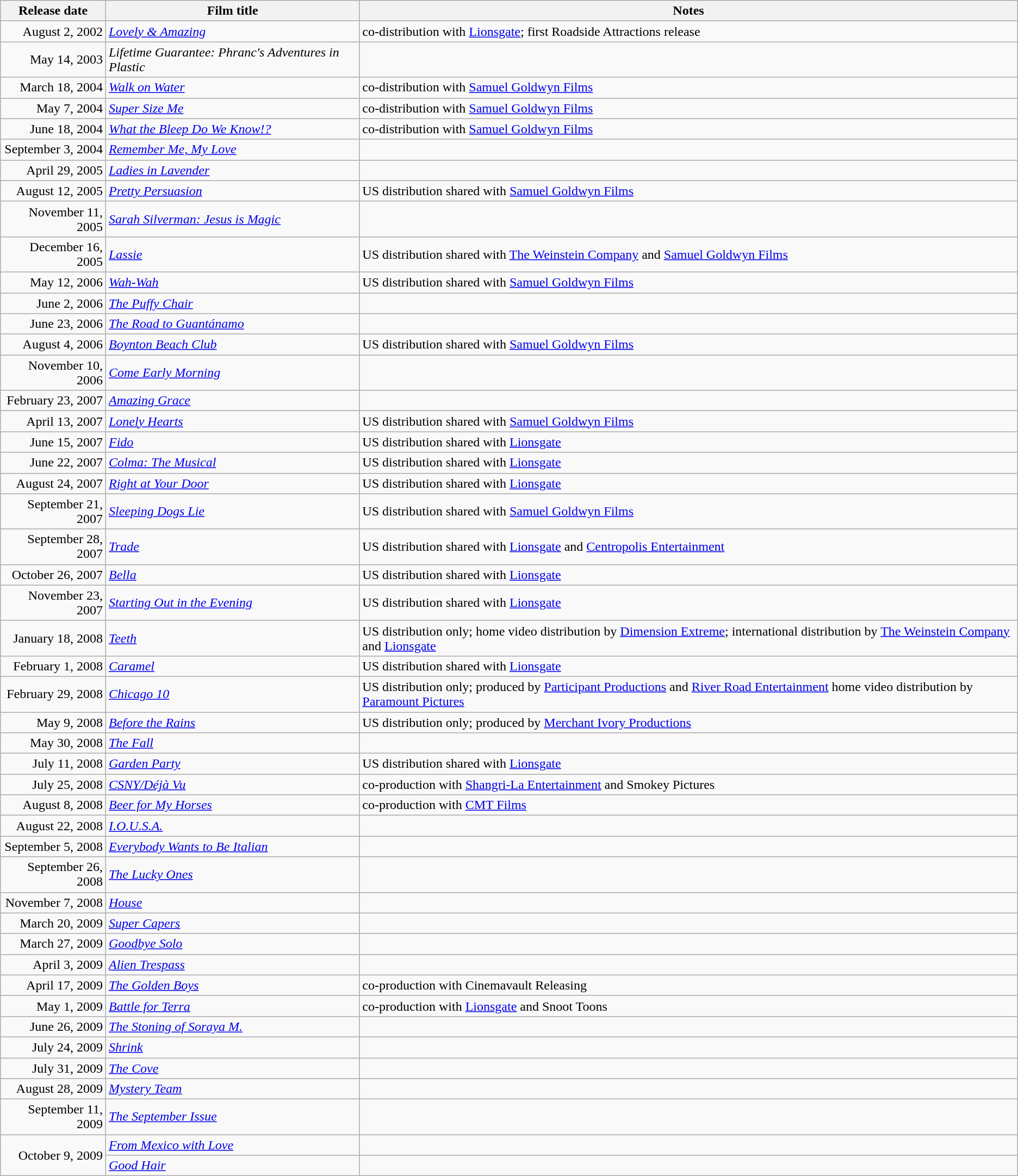<table class="wikitable sortable">
<tr>
<th>Release date</th>
<th>Film title</th>
<th>Notes</th>
</tr>
<tr>
<td style="text-align:right;">August 2, 2002</td>
<td><em><a href='#'>Lovely & Amazing</a></em></td>
<td>co-distribution with <a href='#'>Lionsgate</a>; first Roadside Attractions release</td>
</tr>
<tr>
<td style="text-align:right;">May 14, 2003</td>
<td><em>Lifetime Guarantee: Phranc's Adventures in Plastic</em></td>
<td></td>
</tr>
<tr>
<td style="text-align:right;">March 18, 2004</td>
<td><em><a href='#'>Walk on Water</a></em></td>
<td>co-distribution with <a href='#'>Samuel Goldwyn Films</a></td>
</tr>
<tr>
<td style="text-align:right;">May 7, 2004</td>
<td><em><a href='#'>Super Size Me</a></em></td>
<td>co-distribution with <a href='#'>Samuel Goldwyn Films</a></td>
</tr>
<tr>
<td style="text-align:right;">June 18, 2004</td>
<td><em><a href='#'>What the Bleep Do We Know!?</a></em></td>
<td>co-distribution with <a href='#'>Samuel Goldwyn Films</a></td>
</tr>
<tr>
<td style="text-align:right;">September 3, 2004</td>
<td><em><a href='#'>Remember Me, My Love</a></em></td>
<td></td>
</tr>
<tr>
<td style="text-align:right;">April 29, 2005</td>
<td><em><a href='#'>Ladies in Lavender</a></em></td>
<td></td>
</tr>
<tr>
<td style="text-align:right;">August 12, 2005</td>
<td><em><a href='#'>Pretty Persuasion</a></em></td>
<td>US distribution shared with <a href='#'>Samuel Goldwyn Films</a></td>
</tr>
<tr>
<td style="text-align:right;">November 11, 2005</td>
<td><em><a href='#'>Sarah Silverman: Jesus is Magic</a></em></td>
<td></td>
</tr>
<tr>
<td style="text-align:right;">December 16, 2005</td>
<td><em><a href='#'>Lassie</a></em></td>
<td>US distribution shared with <a href='#'>The Weinstein Company</a> and <a href='#'>Samuel Goldwyn Films</a></td>
</tr>
<tr>
<td style="text-align:right;">May 12, 2006</td>
<td><em><a href='#'>Wah-Wah</a></em></td>
<td>US distribution shared with <a href='#'>Samuel Goldwyn Films</a></td>
</tr>
<tr>
<td style="text-align:right;">June 2, 2006</td>
<td><em><a href='#'>The Puffy Chair</a></em></td>
<td></td>
</tr>
<tr>
<td style="text-align:right;">June 23, 2006</td>
<td><em><a href='#'>The Road to Guantánamo</a></em></td>
<td></td>
</tr>
<tr>
<td style="text-align:right;">August 4, 2006</td>
<td><em><a href='#'>Boynton Beach Club</a></em></td>
<td>US distribution shared with <a href='#'>Samuel Goldwyn Films</a></td>
</tr>
<tr>
<td style="text-align:right;">November 10, 2006</td>
<td><em><a href='#'>Come Early Morning</a></em></td>
<td></td>
</tr>
<tr>
<td style="text-align:right;">February 23, 2007</td>
<td><em><a href='#'>Amazing Grace</a></em></td>
<td></td>
</tr>
<tr>
<td style="text-align:right;">April 13, 2007</td>
<td><em><a href='#'>Lonely Hearts</a></em></td>
<td>US distribution shared with <a href='#'>Samuel Goldwyn Films</a></td>
</tr>
<tr>
<td style="text-align:right;">June 15, 2007</td>
<td><em><a href='#'>Fido</a></em></td>
<td>US distribution shared with <a href='#'>Lionsgate</a></td>
</tr>
<tr>
<td style="text-align:right;">June 22, 2007</td>
<td><em><a href='#'>Colma: The Musical</a></em></td>
<td>US distribution shared with <a href='#'>Lionsgate</a></td>
</tr>
<tr>
<td style="text-align:right;">August 24, 2007</td>
<td><em><a href='#'>Right at Your Door</a></em></td>
<td>US distribution shared with <a href='#'>Lionsgate</a></td>
</tr>
<tr>
<td style="text-align:right;">September 21, 2007</td>
<td><em><a href='#'>Sleeping Dogs Lie</a></em></td>
<td>US distribution shared with <a href='#'>Samuel Goldwyn Films</a></td>
</tr>
<tr>
<td style="text-align:right;">September 28, 2007</td>
<td><em><a href='#'>Trade</a></em></td>
<td>US distribution shared with <a href='#'>Lionsgate</a> and <a href='#'>Centropolis Entertainment</a></td>
</tr>
<tr>
<td style="text-align:right;">October 26, 2007</td>
<td><em><a href='#'>Bella</a></em></td>
<td>US distribution shared with <a href='#'>Lionsgate</a></td>
</tr>
<tr>
<td style="text-align:right;">November 23, 2007</td>
<td><em><a href='#'>Starting Out in the Evening</a></em></td>
<td>US distribution shared with <a href='#'>Lionsgate</a></td>
</tr>
<tr>
<td style="text-align:right;">January 18, 2008</td>
<td><em><a href='#'>Teeth</a></em></td>
<td>US distribution only; home video distribution by <a href='#'>Dimension Extreme</a>; international distribution by <a href='#'>The Weinstein Company</a> and <a href='#'>Lionsgate</a></td>
</tr>
<tr>
<td style="text-align:right;">February 1, 2008</td>
<td><em><a href='#'>Caramel</a></em></td>
<td>US distribution shared with <a href='#'>Lionsgate</a></td>
</tr>
<tr>
<td style="text-align:right;">February 29, 2008</td>
<td><em><a href='#'>Chicago 10</a></em></td>
<td>US distribution only; produced by <a href='#'>Participant Productions</a> and <a href='#'>River Road Entertainment</a> home video distribution by <a href='#'>Paramount Pictures</a></td>
</tr>
<tr>
<td style="text-align:right;">May 9, 2008</td>
<td><em><a href='#'>Before the Rains</a></em></td>
<td>US distribution only; produced by <a href='#'>Merchant Ivory Productions</a></td>
</tr>
<tr>
<td style="text-align:right;">May 30, 2008</td>
<td><em><a href='#'>The Fall</a></em></td>
<td></td>
</tr>
<tr>
<td style="text-align:right;">July 11, 2008</td>
<td><em><a href='#'>Garden Party</a></em></td>
<td>US distribution shared with <a href='#'>Lionsgate</a></td>
</tr>
<tr>
<td style="text-align:right;">July 25, 2008</td>
<td><em><a href='#'>CSNY/Déjà Vu</a></em></td>
<td>co-production with <a href='#'>Shangri-La Entertainment</a> and Smokey Pictures</td>
</tr>
<tr>
<td style="text-align:right;">August 8, 2008</td>
<td><em><a href='#'>Beer for My Horses</a></em></td>
<td>co-production with <a href='#'>CMT Films</a></td>
</tr>
<tr>
<td style="text-align:right;">August 22, 2008</td>
<td><em><a href='#'>I.O.U.S.A.</a></em></td>
<td></td>
</tr>
<tr>
<td style="text-align:right;">September 5, 2008</td>
<td><em><a href='#'>Everybody Wants to Be Italian</a></em></td>
<td></td>
</tr>
<tr>
<td style="text-align:right;">September 26, 2008</td>
<td><em><a href='#'>The Lucky Ones</a></em></td>
<td></td>
</tr>
<tr>
<td style="text-align:right;">November 7, 2008</td>
<td><em><a href='#'>House</a></em></td>
<td></td>
</tr>
<tr>
<td style="text-align:right;">March 20, 2009</td>
<td><em><a href='#'>Super Capers</a></em></td>
<td></td>
</tr>
<tr>
<td style="text-align:right;">March 27, 2009</td>
<td><em><a href='#'>Goodbye Solo</a></em></td>
<td></td>
</tr>
<tr>
<td style="text-align:right;">April 3, 2009</td>
<td><em><a href='#'>Alien Trespass</a></em></td>
<td></td>
</tr>
<tr>
<td style="text-align:right;">April 17, 2009</td>
<td><em><a href='#'>The Golden Boys</a></em></td>
<td>co-production with Cinemavault Releasing</td>
</tr>
<tr>
<td style="text-align:right;">May 1, 2009</td>
<td><em><a href='#'>Battle for Terra</a></em></td>
<td>co-production with <a href='#'>Lionsgate</a> and Snoot Toons</td>
</tr>
<tr>
<td style="text-align:right;">June 26, 2009</td>
<td><em><a href='#'>The Stoning of Soraya M.</a></em></td>
<td></td>
</tr>
<tr>
<td style="text-align:right;">July 24, 2009</td>
<td><em><a href='#'>Shrink</a></em></td>
<td></td>
</tr>
<tr>
<td style="text-align:right;">July 31, 2009</td>
<td><em><a href='#'>The Cove</a></em></td>
<td></td>
</tr>
<tr>
<td style="text-align:right;">August 28, 2009</td>
<td><em><a href='#'>Mystery Team</a></em></td>
<td></td>
</tr>
<tr>
<td style="text-align:right;">September 11, 2009</td>
<td><em><a href='#'>The September Issue</a></em></td>
<td></td>
</tr>
<tr>
<td style="text-align:right;" rowspan="2">October 9, 2009</td>
<td><em><a href='#'>From Mexico with Love</a></em></td>
<td></td>
</tr>
<tr>
<td><em><a href='#'>Good Hair</a></em></td>
<td></td>
</tr>
</table>
